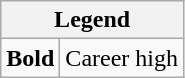<table class="wikitable mw-collapsible mw-collapsed">
<tr>
<th colspan="2">Legend</th>
</tr>
<tr>
<td><strong>Bold</strong></td>
<td>Career high</td>
</tr>
</table>
